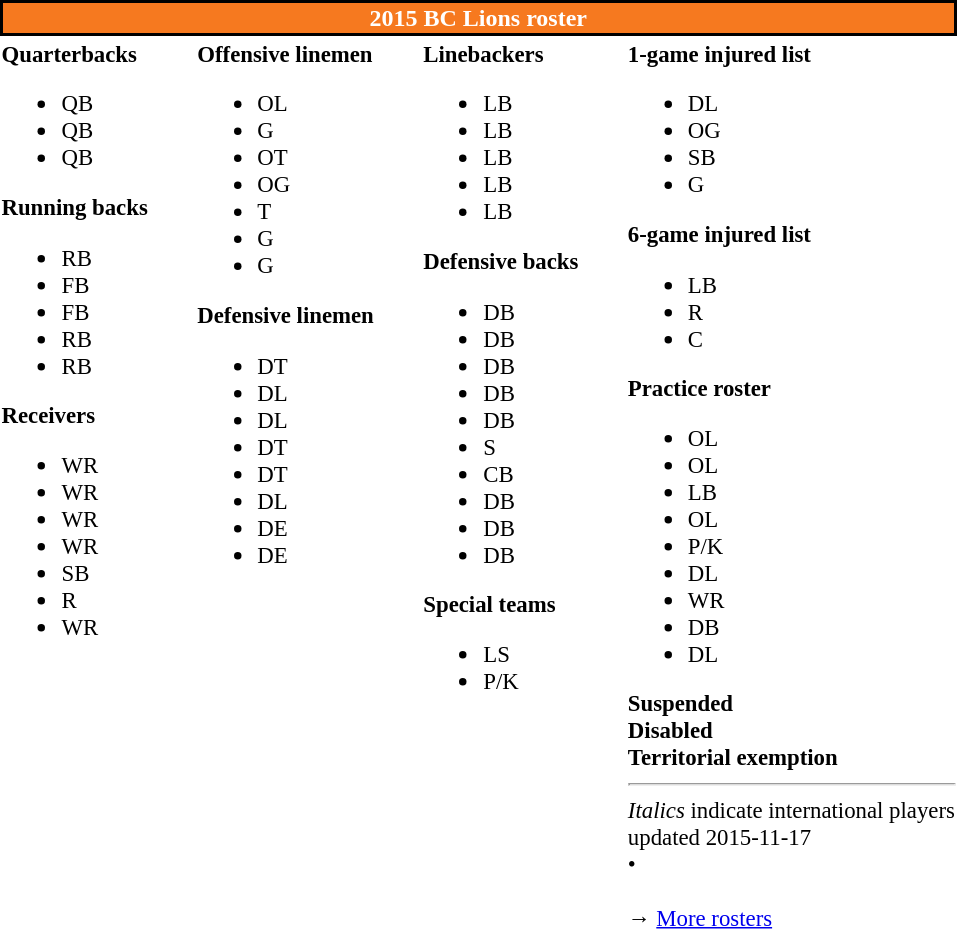<table class="toccolours" style="text-align: left;">
<tr>
<th colspan="7" style="background-color: #F6791F; color:white; border:2px solid black;text-align:center;">2015 BC Lions roster</th>
</tr>
<tr>
<td style="font-size: 95%;vertical-align:top;"><strong>Quarterbacks</strong><br><ul><li> QB</li><li> QB</li><li> QB</li></ul><strong>Running backs</strong><ul><li> RB</li><li> FB</li><li> FB</li><li> RB</li><li> RB</li></ul><strong>Receivers</strong><ul><li> WR</li><li> WR</li><li> WR</li><li> WR</li><li> SB</li><li> R</li><li> WR</li></ul></td>
<td style="width: 25px;"></td>
<td style="font-size: 95%;vertical-align:top;"><strong>Offensive linemen</strong><br><ul><li> OL</li><li> G</li><li> OT</li><li> OG</li><li> T</li><li> G</li><li> G</li></ul><strong>Defensive linemen</strong><ul><li> DT</li><li> DL</li><li> DL</li><li> DT</li><li> DT</li><li> DL</li><li> DE</li><li> DE</li></ul></td>
<td style="width: 25px;"></td>
<td style="font-size: 95%;vertical-align:top;"><strong>Linebackers</strong><br><ul><li> LB</li><li> LB</li><li> LB</li><li> LB</li><li> LB</li></ul><strong>Defensive backs</strong><ul><li> DB</li><li> DB</li><li> DB</li><li> DB</li><li> DB</li><li> S</li><li> CB</li><li> DB</li><li> DB</li><li> DB</li></ul><strong>Special teams</strong><ul><li> LS</li><li> P/K</li></ul></td>
<td style="width: 25px;"></td>
<td style="font-size: 95%;vertical-align:top;"><strong>1-game injured list</strong><br><ul><li> DL</li><li> OG</li><li> SB</li><li> G</li></ul><strong>6-game injured list</strong><ul><li> LB</li><li> R</li><li> C</li></ul><strong>Practice roster</strong><ul><li> OL</li><li> OL</li><li> LB</li><li> OL</li><li> P/K</li><li> DL</li><li> WR</li><li> DB</li><li> DL</li></ul><strong>Suspended</strong><br><strong>Disabled</strong><br><strong>Territorial exemption</strong><br><hr>
<em>Italics</em> indicate international players<br>
<span></span> updated 2015-11-17<br>
<span></span> • <span></span><br>
<br>→ <a href='#'>More rosters</a></td>
</tr>
<tr>
</tr>
</table>
